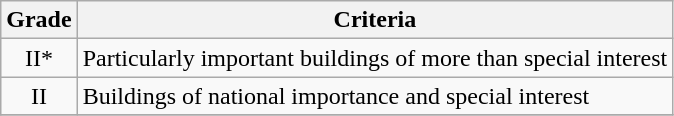<table class="wikitable" border="1">
<tr>
<th>Grade</th>
<th>Criteria</th>
</tr>
<tr>
<td align="center" >II*</td>
<td>Particularly important buildings of more than special interest</td>
</tr>
<tr>
<td align="center" >II</td>
<td>Buildings of national importance and special interest</td>
</tr>
<tr>
</tr>
</table>
